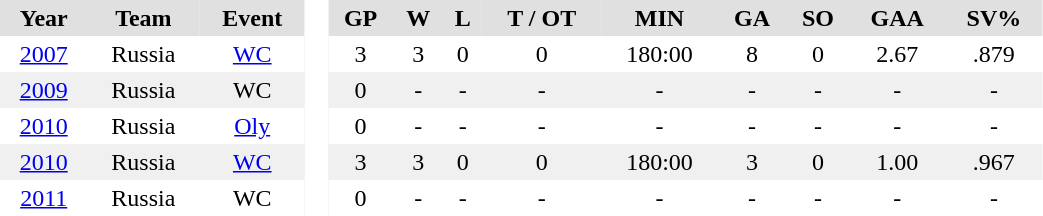<table BORDER="0" CELLPADDING="3" CELLSPACING="0" width=55%>
<tr ALIGN="center" bgcolor="#e0e0e0">
<th>Year</th>
<th>Team</th>
<th>Event</th>
<th ALIGN="center" rowspan="99" bgcolor="#ffffff"> </th>
<th>GP</th>
<th>W</th>
<th>L</th>
<th>T / OT</th>
<th>MIN</th>
<th>GA</th>
<th>SO</th>
<th>GAA</th>
<th>SV%</th>
</tr>
<tr ALIGN="center">
<td><a href='#'>2007</a></td>
<td>Russia</td>
<td><a href='#'>WC</a></td>
<td>3</td>
<td>3</td>
<td>0</td>
<td>0</td>
<td>180:00</td>
<td>8</td>
<td>0</td>
<td>2.67</td>
<td>.879</td>
</tr>
<tr ALIGN="center" bgcolor="#f0f0f0">
<td><a href='#'>2009</a></td>
<td>Russia</td>
<td>WC</td>
<td>0</td>
<td>-</td>
<td>-</td>
<td>-</td>
<td>-</td>
<td>-</td>
<td>-</td>
<td>-</td>
<td>-</td>
</tr>
<tr ALIGN="center">
<td><a href='#'>2010</a></td>
<td>Russia</td>
<td><a href='#'>Oly</a></td>
<td>0</td>
<td>-</td>
<td>-</td>
<td>-</td>
<td>-</td>
<td>-</td>
<td>-</td>
<td>-</td>
<td>-</td>
</tr>
<tr ALIGN="center" bgcolor="#f0f0f0">
<td><a href='#'>2010</a></td>
<td>Russia</td>
<td><a href='#'>WC</a></td>
<td>3</td>
<td>3</td>
<td>0</td>
<td>0</td>
<td>180:00</td>
<td>3</td>
<td>0</td>
<td>1.00</td>
<td>.967</td>
</tr>
<tr ALIGN="center">
<td><a href='#'>2011</a></td>
<td>Russia</td>
<td>WC</td>
<td>0</td>
<td>-</td>
<td>-</td>
<td>-</td>
<td>-</td>
<td>-</td>
<td>-</td>
<td>-</td>
<td>-</td>
</tr>
</table>
